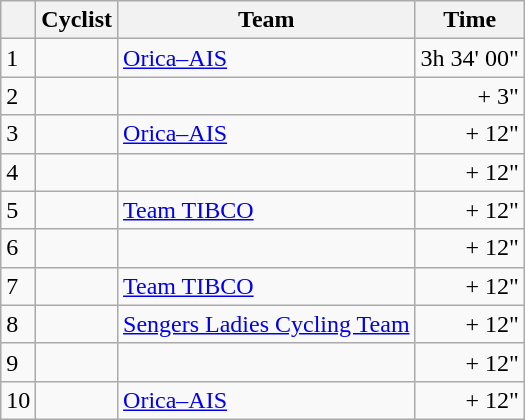<table class="wikitable">
<tr>
<th></th>
<th>Cyclist</th>
<th>Team</th>
<th>Time</th>
</tr>
<tr>
<td>1</td>
<td></td>
<td><a href='#'>Orica–AIS</a></td>
<td align="right">3h 34' 00"</td>
</tr>
<tr>
<td>2</td>
<td></td>
<td></td>
<td align="right">+ 3"</td>
</tr>
<tr>
<td>3</td>
<td></td>
<td><a href='#'>Orica–AIS</a></td>
<td align="right">+ 12"</td>
</tr>
<tr>
<td>4</td>
<td></td>
<td></td>
<td align="right">+ 12"</td>
</tr>
<tr>
<td>5</td>
<td></td>
<td><a href='#'>Team TIBCO</a></td>
<td align="right">+ 12"</td>
</tr>
<tr>
<td>6</td>
<td></td>
<td></td>
<td align="right">+ 12"</td>
</tr>
<tr>
<td>7</td>
<td></td>
<td><a href='#'>Team TIBCO</a></td>
<td align="right">+ 12"</td>
</tr>
<tr>
<td>8</td>
<td></td>
<td><a href='#'>Sengers Ladies Cycling Team</a></td>
<td align="right">+ 12"</td>
</tr>
<tr>
<td>9</td>
<td></td>
<td></td>
<td align="right">+ 12"</td>
</tr>
<tr>
<td>10</td>
<td></td>
<td><a href='#'>Orica–AIS</a></td>
<td align="right">+ 12"</td>
</tr>
</table>
